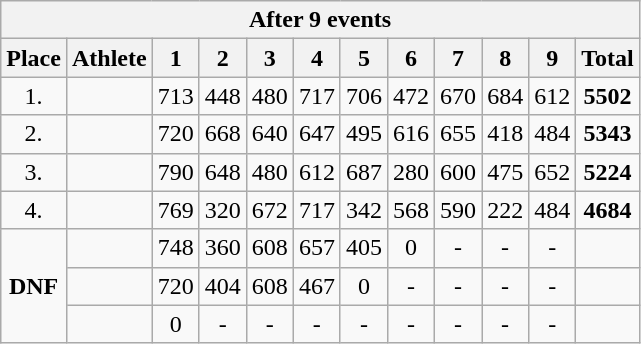<table class=wikitable style="text-align:center">
<tr>
<th colspan=12><strong>After 9 events</strong></th>
</tr>
<tr>
<th>Place</th>
<th>Athlete</th>
<th>1</th>
<th>2</th>
<th>3</th>
<th>4</th>
<th>5</th>
<th>6</th>
<th>7</th>
<th>8</th>
<th>9</th>
<th>Total</th>
</tr>
<tr>
<td width=30>1.</td>
<td align=left></td>
<td>713</td>
<td>448</td>
<td>480</td>
<td>717</td>
<td>706</td>
<td>472</td>
<td>670</td>
<td>684</td>
<td>612</td>
<td><strong>5502</strong></td>
</tr>
<tr>
<td>2.</td>
<td align=left></td>
<td>720</td>
<td>668</td>
<td>640</td>
<td>647</td>
<td>495</td>
<td>616</td>
<td>655</td>
<td>418</td>
<td>484</td>
<td><strong>5343</strong></td>
</tr>
<tr>
<td>3.</td>
<td align=left></td>
<td>790</td>
<td>648</td>
<td>480</td>
<td>612</td>
<td>687</td>
<td>280</td>
<td>600</td>
<td>475</td>
<td>652</td>
<td><strong>5224</strong></td>
</tr>
<tr>
<td>4.</td>
<td align=left></td>
<td>769</td>
<td>320</td>
<td>672</td>
<td>717</td>
<td>342</td>
<td>568</td>
<td>590</td>
<td>222</td>
<td>484</td>
<td><strong>4684</strong></td>
</tr>
<tr>
<td rowspan=3><strong>DNF</strong></td>
<td align=left></td>
<td>748</td>
<td>360</td>
<td>608</td>
<td>657</td>
<td>405</td>
<td>0</td>
<td>-</td>
<td>-</td>
<td>-</td>
<td></td>
</tr>
<tr>
<td align=left></td>
<td>720</td>
<td>404</td>
<td>608</td>
<td>467</td>
<td>0</td>
<td>-</td>
<td>-</td>
<td>-</td>
<td>-</td>
<td></td>
</tr>
<tr>
<td align=left></td>
<td>0</td>
<td>-</td>
<td>-</td>
<td>-</td>
<td>-</td>
<td>-</td>
<td>-</td>
<td>-</td>
<td>-</td>
<td></td>
</tr>
</table>
